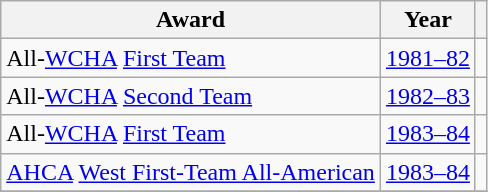<table class="wikitable">
<tr>
<th>Award</th>
<th>Year</th>
<th></th>
</tr>
<tr>
<td>All-<a href='#'>WCHA</a> <a href='#'>First Team</a></td>
<td><a href='#'>1981–82</a></td>
<td></td>
</tr>
<tr>
<td>All-<a href='#'>WCHA</a> <a href='#'>Second Team</a></td>
<td><a href='#'>1982–83</a></td>
<td></td>
</tr>
<tr>
<td>All-<a href='#'>WCHA</a> <a href='#'>First Team</a></td>
<td><a href='#'>1983–84</a></td>
<td></td>
</tr>
<tr>
<td><a href='#'>AHCA</a> <a href='#'>West First-Team All-American</a></td>
<td><a href='#'>1983–84</a></td>
<td></td>
</tr>
<tr>
</tr>
</table>
